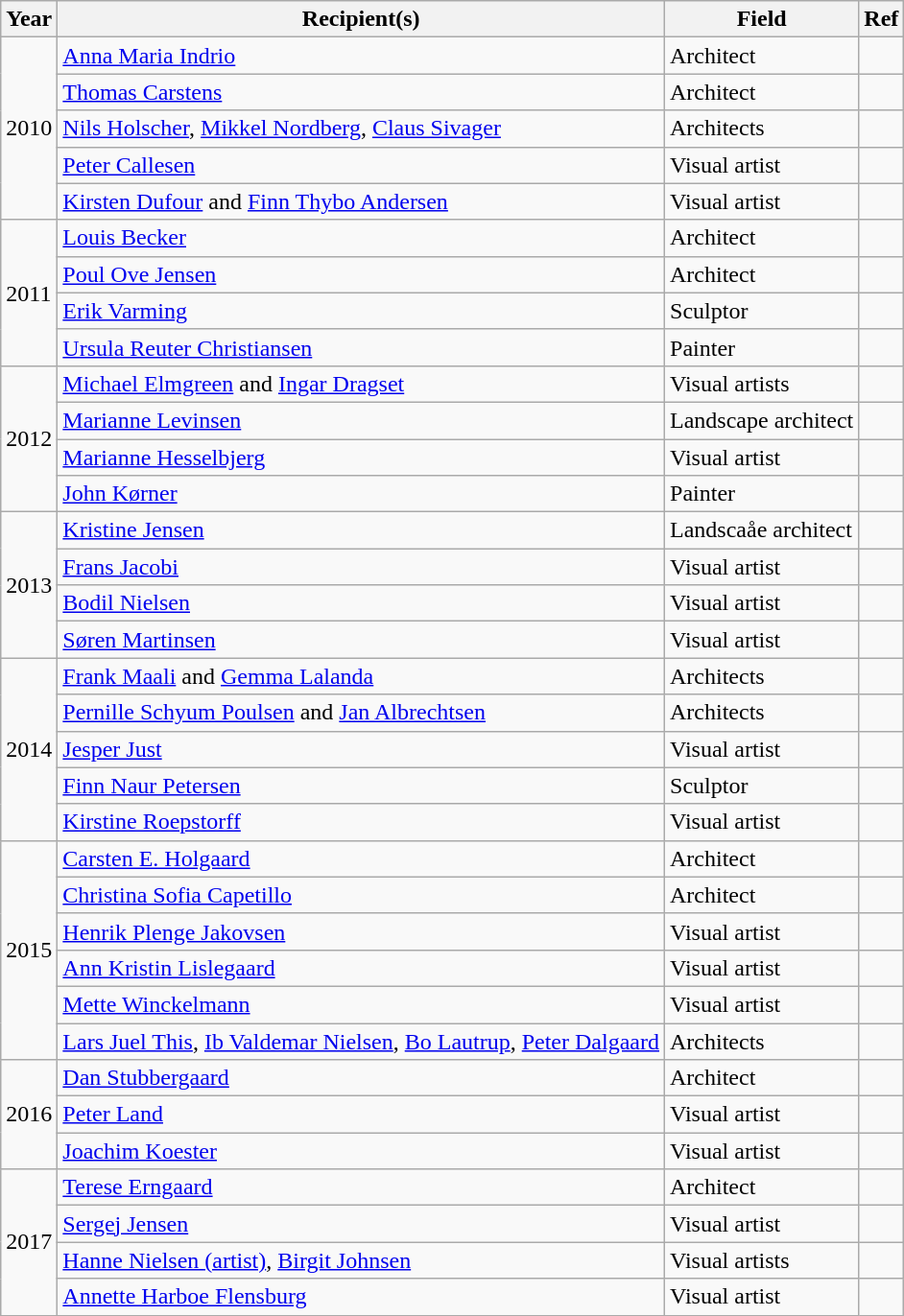<table class="wikitable sortable">
<tr>
<th>Year</th>
<th>Recipient(s)</th>
<th>Field</th>
<th>Ref</th>
</tr>
<tr>
<td rowspan="5">2010</td>
<td><a href='#'>Anna Maria Indrio</a></td>
<td>Architect</td>
<td></td>
</tr>
<tr>
<td><a href='#'>Thomas Carstens</a></td>
<td>Architect</td>
<td></td>
</tr>
<tr>
<td><a href='#'>Nils Holscher</a>, <a href='#'>Mikkel Nordberg</a>, <a href='#'>Claus Sivager</a></td>
<td>Architects</td>
<td></td>
</tr>
<tr>
<td><a href='#'>Peter Callesen</a></td>
<td>Visual artist</td>
<td></td>
</tr>
<tr>
<td><a href='#'>Kirsten Dufour</a> and <a href='#'>Finn Thybo Andersen</a></td>
<td>Visual artist</td>
<td></td>
</tr>
<tr>
<td rowspan="4">2011</td>
<td><a href='#'>Louis Becker</a></td>
<td>Architect</td>
<td></td>
</tr>
<tr>
<td><a href='#'>Poul Ove Jensen</a></td>
<td>Architect</td>
<td></td>
</tr>
<tr>
<td><a href='#'>Erik Varming</a></td>
<td>Sculptor</td>
<td></td>
</tr>
<tr>
<td><a href='#'>Ursula Reuter Christiansen</a></td>
<td>Painter</td>
<td></td>
</tr>
<tr>
<td rowspan="4">2012</td>
<td><a href='#'>Michael Elmgreen</a> and <a href='#'>Ingar Dragset</a></td>
<td>Visual artists</td>
<td></td>
</tr>
<tr>
<td><a href='#'>Marianne Levinsen</a></td>
<td>Landscape architect</td>
<td></td>
</tr>
<tr>
<td><a href='#'>Marianne Hesselbjerg</a></td>
<td>Visual artist</td>
<td></td>
</tr>
<tr>
<td><a href='#'>John Kørner</a></td>
<td>Painter</td>
<td></td>
</tr>
<tr>
<td rowspan="4">2013</td>
<td><a href='#'>Kristine Jensen</a></td>
<td>Landscaåe architect</td>
<td></td>
</tr>
<tr>
<td><a href='#'>Frans Jacobi</a></td>
<td>Visual artist</td>
<td></td>
</tr>
<tr>
<td><a href='#'>Bodil Nielsen</a></td>
<td>Visual artist</td>
<td></td>
</tr>
<tr>
<td><a href='#'>Søren Martinsen</a></td>
<td>Visual artist</td>
<td></td>
</tr>
<tr>
<td rowspan="5">2014</td>
<td><a href='#'>Frank Maali</a> and <a href='#'>Gemma Lalanda</a></td>
<td>Architects</td>
<td></td>
</tr>
<tr>
<td><a href='#'>Pernille Schyum Poulsen</a> and <a href='#'>Jan Albrechtsen</a></td>
<td>Architects</td>
<td></td>
</tr>
<tr>
<td><a href='#'>Jesper Just</a></td>
<td>Visual artist</td>
<td></td>
</tr>
<tr>
<td><a href='#'>Finn Naur Petersen</a></td>
<td>Sculptor</td>
<td></td>
</tr>
<tr>
<td><a href='#'>Kirstine Roepstorff</a></td>
<td>Visual artist</td>
<td></td>
</tr>
<tr>
<td rowspan="6">2015</td>
<td><a href='#'>Carsten E. Holgaard</a></td>
<td>Architect</td>
<td></td>
</tr>
<tr>
<td><a href='#'>Christina Sofia Capetillo</a></td>
<td>Architect</td>
<td></td>
</tr>
<tr>
<td><a href='#'>Henrik Plenge Jakovsen</a></td>
<td>Visual artist</td>
<td></td>
</tr>
<tr>
<td><a href='#'>Ann Kristin Lislegaard</a></td>
<td>Visual artist</td>
<td></td>
</tr>
<tr>
<td><a href='#'>Mette Winckelmann</a></td>
<td>Visual artist</td>
<td></td>
</tr>
<tr>
<td><a href='#'>Lars Juel This</a>, <a href='#'>Ib Valdemar Nielsen</a>, <a href='#'>Bo Lautrup</a>, <a href='#'>Peter Dalgaard</a></td>
<td>Architects</td>
<td></td>
</tr>
<tr>
<td rowspan="3">2016</td>
<td><a href='#'>Dan Stubbergaard</a></td>
<td>Architect</td>
<td></td>
</tr>
<tr>
<td><a href='#'>Peter Land</a></td>
<td>Visual artist</td>
<td></td>
</tr>
<tr>
<td><a href='#'>Joachim Koester</a></td>
<td>Visual artist</td>
<td></td>
</tr>
<tr>
<td rowspan="4">2017</td>
<td><a href='#'>Terese Erngaard</a></td>
<td>Architect</td>
<td></td>
</tr>
<tr>
<td><a href='#'>Sergej Jensen</a></td>
<td>Visual artist</td>
<td></td>
</tr>
<tr>
<td><a href='#'>Hanne Nielsen (artist)</a>, <a href='#'>Birgit Johnsen</a></td>
<td>Visual artists</td>
<td></td>
</tr>
<tr>
<td><a href='#'>Annette Harboe Flensburg</a></td>
<td>Visual artist</td>
<td></td>
</tr>
</table>
